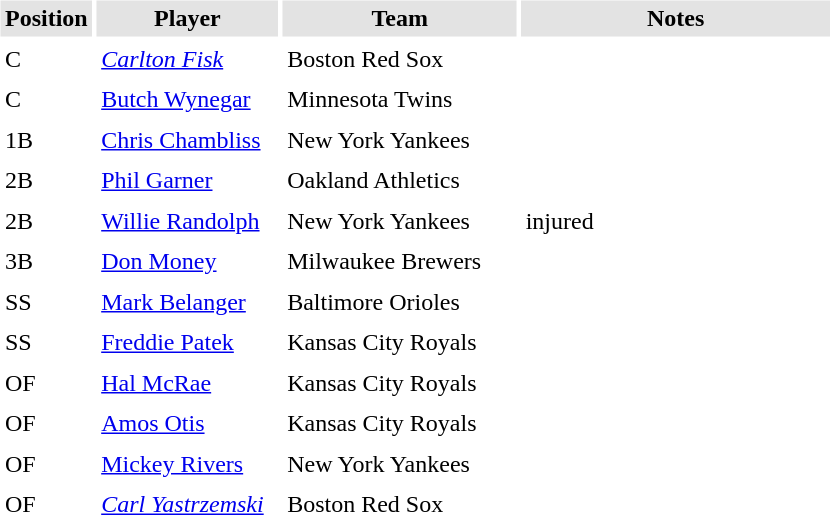<table border="0" cellspacing="3" cellpadding="3">
<tr style="background: #e3e3e3;">
<th width="50">Position</th>
<th style="width:115px;">Player</th>
<th style="width:150px;">Team</th>
<th style="width:200px;">Notes</th>
</tr>
<tr>
<td>C</td>
<td><em><a href='#'>Carlton Fisk</a></em></td>
<td>Boston Red Sox</td>
<td></td>
</tr>
<tr>
<td>C</td>
<td><a href='#'>Butch Wynegar</a></td>
<td>Minnesota Twins</td>
<td></td>
</tr>
<tr>
<td>1B</td>
<td><a href='#'>Chris Chambliss</a></td>
<td>New York Yankees</td>
<td></td>
</tr>
<tr>
<td>2B</td>
<td><a href='#'>Phil Garner</a></td>
<td>Oakland Athletics</td>
<td></td>
</tr>
<tr>
<td>2B</td>
<td><a href='#'>Willie Randolph</a></td>
<td>New York Yankees</td>
<td>injured</td>
</tr>
<tr>
<td>3B</td>
<td><a href='#'>Don Money</a></td>
<td>Milwaukee Brewers</td>
<td></td>
</tr>
<tr>
<td>SS</td>
<td><a href='#'>Mark Belanger</a></td>
<td>Baltimore Orioles</td>
<td></td>
</tr>
<tr>
<td>SS</td>
<td><a href='#'>Freddie Patek</a></td>
<td>Kansas City Royals</td>
<td></td>
</tr>
<tr>
<td>OF</td>
<td><a href='#'>Hal McRae</a></td>
<td>Kansas City Royals</td>
<td></td>
</tr>
<tr>
<td>OF</td>
<td><a href='#'>Amos Otis</a></td>
<td>Kansas City Royals</td>
<td></td>
</tr>
<tr>
<td>OF</td>
<td><a href='#'>Mickey Rivers</a></td>
<td>New York Yankees</td>
<td></td>
</tr>
<tr>
<td>OF</td>
<td><em><a href='#'>Carl Yastrzemski</a></em></td>
<td>Boston Red Sox</td>
<td></td>
</tr>
</table>
